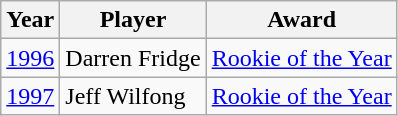<table class="wikitable">
<tr>
<th>Year</th>
<th>Player</th>
<th>Award</th>
</tr>
<tr>
<td><a href='#'>1996</a></td>
<td>Darren Fridge</td>
<td><a href='#'>Rookie of the Year</a></td>
</tr>
<tr>
<td><a href='#'>1997</a></td>
<td>Jeff Wilfong</td>
<td><a href='#'>Rookie of the Year</a></td>
</tr>
</table>
